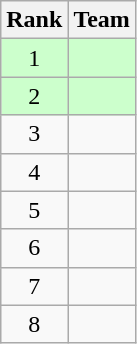<table class=wikitable style="text-align: center;">
<tr>
<th>Rank</th>
<th>Team</th>
</tr>
<tr style="background: #CCFFCC;">
<td>1</td>
<td style="text-align: left;"><strong></strong></td>
</tr>
<tr style="background: #CCFFCC;">
<td>2</td>
<td style="text-align: left;"><strong></strong></td>
</tr>
<tr>
<td>3</td>
<td style="text-align: left;"></td>
</tr>
<tr>
<td>4</td>
<td style="text-align: left;"></td>
</tr>
<tr>
<td>5</td>
<td style="text-align: left;"></td>
</tr>
<tr>
<td>6</td>
<td style="text-align: left;"></td>
</tr>
<tr>
<td>7</td>
<td style="text-align: left;"></td>
</tr>
<tr>
<td>8</td>
<td style="text-align: left;"></td>
</tr>
</table>
